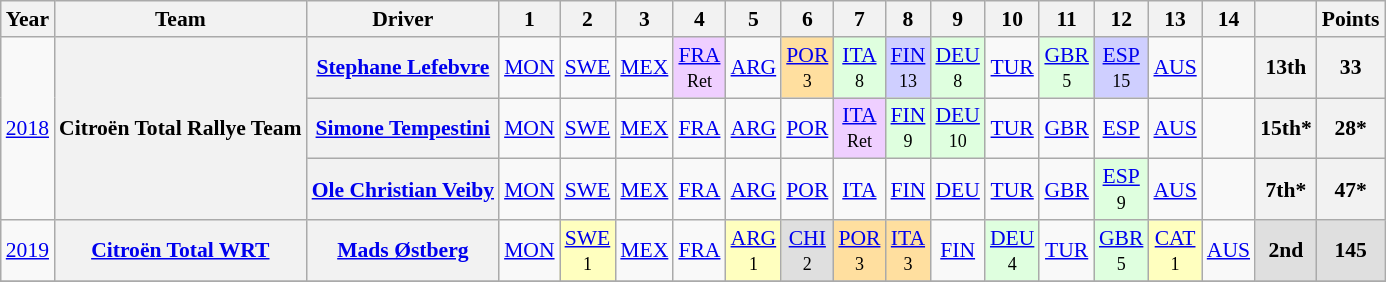<table class="wikitable" border="1" style="text-align:center; font-size:90%;">
<tr>
<th>Year</th>
<th>Team</th>
<th>Driver</th>
<th>1</th>
<th>2</th>
<th>3</th>
<th>4</th>
<th>5</th>
<th>6</th>
<th>7</th>
<th>8</th>
<th>9</th>
<th>10</th>
<th>11</th>
<th>12</th>
<th>13</th>
<th>14</th>
<th></th>
<th>Points</th>
</tr>
<tr>
<td rowspan="3"><a href='#'>2018</a></td>
<th rowspan="3"> Citroën Total Rallye Team</th>
<th> <a href='#'>Stephane Lefebvre</a></th>
<td><a href='#'>MON</a></td>
<td><a href='#'>SWE</a></td>
<td><a href='#'>MEX</a></td>
<td style="background:#EFCFFF;"><a href='#'>FRA</a><br><small>Ret</small></td>
<td><a href='#'>ARG</a></td>
<td style="background:#ffdf9f"><a href='#'>POR</a><br><small>3</small></td>
<td style="background:#DFFFDF;"><a href='#'>ITA</a><br><small>8</small></td>
<td style="background:#CFCFFF;"><a href='#'>FIN</a><br><small>13</small></td>
<td style="background:#DFFFDF;"><a href='#'>DEU</a><br><small>8</small></td>
<td><a href='#'>TUR</a></td>
<td style="background:#DFFFDF;"><a href='#'>GBR</a><br><small>5</small></td>
<td style="background:#CFCFFF;"><a href='#'>ESP</a><br><small>15</small></td>
<td><a href='#'>AUS</a></td>
<td></td>
<th>13th</th>
<th>33</th>
</tr>
<tr>
<th> <a href='#'>Simone Tempestini</a></th>
<td><a href='#'>MON</a></td>
<td><a href='#'>SWE</a></td>
<td><a href='#'>MEX</a></td>
<td><a href='#'>FRA</a></td>
<td><a href='#'>ARG</a></td>
<td><a href='#'>POR</a></td>
<td style="background:#EFCFFF;"><a href='#'>ITA</a><br><small>Ret</small></td>
<td style="background:#DFFFDF;"><a href='#'>FIN</a><br><small>9</small></td>
<td style="background:#DFFFDF;"><a href='#'>DEU</a><br><small>10</small></td>
<td><a href='#'>TUR</a></td>
<td><a href='#'>GBR</a></td>
<td><a href='#'>ESP</a></td>
<td><a href='#'>AUS</a></td>
<td></td>
<th>15th*</th>
<th>28*</th>
</tr>
<tr>
<th> <a href='#'>Ole Christian Veiby</a></th>
<td><a href='#'>MON</a></td>
<td><a href='#'>SWE</a></td>
<td><a href='#'>MEX</a></td>
<td><a href='#'>FRA</a></td>
<td><a href='#'>ARG</a></td>
<td><a href='#'>POR</a></td>
<td><a href='#'>ITA</a></td>
<td><a href='#'>FIN</a></td>
<td><a href='#'>DEU</a></td>
<td><a href='#'>TUR</a></td>
<td><a href='#'>GBR</a></td>
<td style="background:#DFFFDF;"><a href='#'>ESP</a><br><small>9</small></td>
<td><a href='#'>AUS</a></td>
<td></td>
<th>7th*</th>
<th>47*</th>
</tr>
<tr>
<td><a href='#'>2019</a></td>
<th> <a href='#'>Citroën Total WRT</a></th>
<th> <a href='#'>Mads Østberg</a></th>
<td><a href='#'>MON</a></td>
<td style="background:#ffffbf"><a href='#'>SWE</a><br><small>1</small></td>
<td><a href='#'>MEX</a></td>
<td><a href='#'>FRA</a></td>
<td style="background:#ffffbf;"><a href='#'>ARG</a><br><small>1</small></td>
<td style="background:#dfdfdf;"><a href='#'>CHI</a><br><small>2</small></td>
<td style="background:#ffdf9f;"><a href='#'>POR</a><br><small>3</small></td>
<td style="background:#ffdf9f;"><a href='#'>ITA</a><br><small>3</small></td>
<td><a href='#'>FIN</a></td>
<td style="background:#DFFFDF;"><a href='#'>DEU</a><br><small>4</small></td>
<td><a href='#'>TUR</a></td>
<td style="background:#DFFFDF;"><a href='#'>GBR</a><br><small>5</small></td>
<td style="background:#ffffbf;"><a href='#'>CAT</a><br><small>1</small></td>
<td><a href='#'>AUS</a></td>
<th style="background:#dfdfdf">2nd</th>
<th style="background:#dfdfdf">145</th>
</tr>
<tr>
</tr>
</table>
